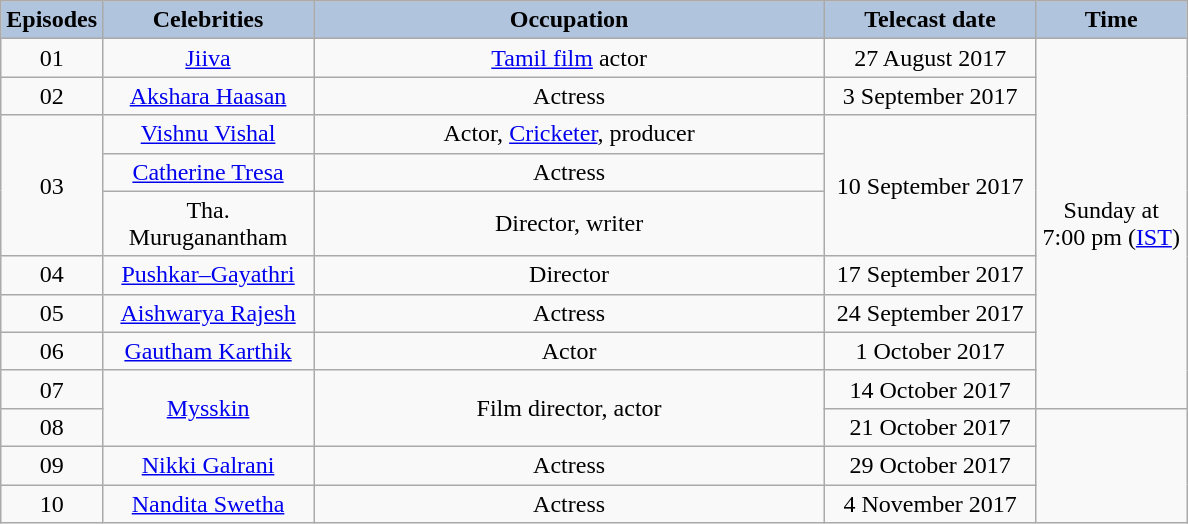<table class="wikitable" style="text-align:center;">
<tr>
<th style="width:20pt; background:LightSteelBlue;">Episodes</th>
<th style="width:100pt; background:LightSteelBlue;">Celebrities</th>
<th style="width:250pt; background:LightSteelBlue;">Occupation</th>
<th style="width:100pt; background:LightSteelBlue;">Telecast date</th>
<th style="width:70pt; background:LightSteelBlue;">Time</th>
</tr>
<tr>
<td>01</td>
<td><a href='#'>Jiiva</a></td>
<td><a href='#'>Tamil film</a> actor</td>
<td>27 August 2017</td>
<td rowspan="9">Sunday at 7:00 pm (<a href='#'>IST</a>)</td>
</tr>
<tr>
<td>02</td>
<td><a href='#'>Akshara Haasan</a></td>
<td>Actress</td>
<td>3 September 2017</td>
</tr>
<tr>
<td rowspan="3">03</td>
<td><a href='#'>Vishnu Vishal</a></td>
<td>Actor, <a href='#'>Cricketer</a>, producer</td>
<td rowspan="3">10 September 2017</td>
</tr>
<tr>
<td><a href='#'>Catherine Tresa</a></td>
<td>Actress</td>
</tr>
<tr>
<td>Tha. Muruganantham</td>
<td>Director, writer</td>
</tr>
<tr>
<td>04</td>
<td><a href='#'>Pushkar–Gayathri</a></td>
<td>Director</td>
<td>17 September 2017</td>
</tr>
<tr>
<td>05</td>
<td><a href='#'>Aishwarya Rajesh</a></td>
<td>Actress</td>
<td>24 September 2017</td>
</tr>
<tr>
<td>06</td>
<td><a href='#'>Gautham Karthik</a></td>
<td>Actor</td>
<td>1 October 2017</td>
</tr>
<tr>
<td>07</td>
<td rowspan="2"><a href='#'>Mysskin</a></td>
<td rowspan="2">Film director, actor</td>
<td>14 October 2017</td>
</tr>
<tr>
<td>08</td>
<td>21 October 2017</td>
</tr>
<tr>
<td>09</td>
<td><a href='#'>Nikki Galrani</a></td>
<td>Actress</td>
<td>29 October 2017</td>
</tr>
<tr>
<td>10</td>
<td><a href='#'>Nandita Swetha</a></td>
<td>Actress</td>
<td>4 November 2017</td>
</tr>
</table>
